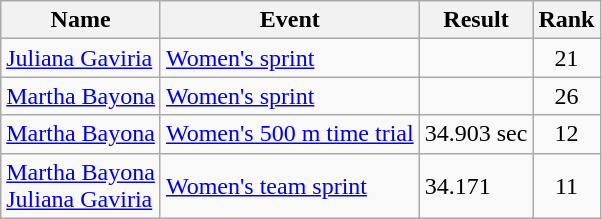<table class="wikitable sortable">
<tr>
<th>Name</th>
<th>Event</th>
<th>Result</th>
<th>Rank</th>
</tr>
<tr>
<td><a href='#'>Juliana Gaviria</a></td>
<td><a href='#'>Women's sprint</a></td>
<td></td>
<td align=center>21</td>
</tr>
<tr>
<td><a href='#'>Martha Bayona</a></td>
<td><a href='#'>Women's sprint</a></td>
<td></td>
<td align=center>26</td>
</tr>
<tr>
<td><a href='#'>Martha Bayona</a></td>
<td><a href='#'>Women's 500 m time trial</a></td>
<td>34.903 sec</td>
<td align=center>12</td>
</tr>
<tr>
<td><a href='#'>Martha Bayona</a><br><a href='#'>Juliana Gaviria</a></td>
<td><a href='#'>Women's team sprint</a></td>
<td>34.171</td>
<td align=center>11</td>
</tr>
</table>
